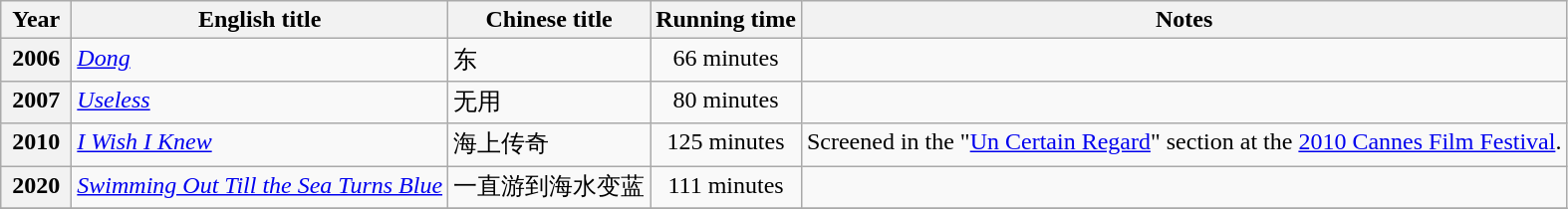<table class="wikitable">
<tr>
<th align="left" valign="top" width="40">Year</th>
<th align="left" valign="top">English title</th>
<th align="left" valign="top">Chinese title</th>
<th align="left" valign="top">Running time</th>
<th align="left" valign="top">Notes</th>
</tr>
<tr>
<th align="left" valign="top">2006</th>
<td align="left" valign="top"><em><a href='#'>Dong</a></em></td>
<td align="left" valign="top">东</td>
<td align="center" valign="top">66 minutes</td>
<td align="left" valign="top"></td>
</tr>
<tr>
<th align="left" valign="top">2007</th>
<td align="left" valign="top"><em><a href='#'>Useless</a></em></td>
<td align="left" valign="top">无用</td>
<td align="center" valign="top">80 minutes</td>
<td align="left" valign="top"></td>
</tr>
<tr>
<th align="left" valign="top">2010</th>
<td align="left" valign="top"><em><a href='#'>I Wish I Knew</a></em></td>
<td align="left" valign="top">海上传奇</td>
<td align="center" valign="top">125 minutes</td>
<td align="left" valign="top">Screened in the "<a href='#'>Un Certain Regard</a>" section at the <a href='#'>2010 Cannes Film Festival</a>.</td>
</tr>
<tr>
<th align="left" valign="top">2020</th>
<td align="left" valign="top"><em><a href='#'>Swimming Out Till the Sea Turns Blue</a></em></td>
<td align="left" valign="top">一直游到海水变蓝</td>
<td align="center" valign="top">111 minutes</td>
<td align="left" valign="top"></td>
</tr>
<tr>
</tr>
</table>
